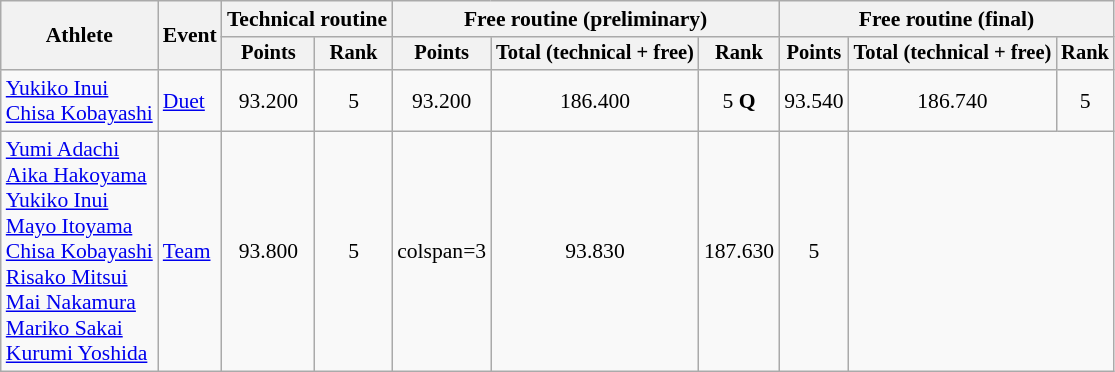<table class="wikitable" style="font-size:90%">
<tr>
<th rowspan="2">Athlete</th>
<th rowspan="2">Event</th>
<th colspan=2>Technical routine</th>
<th colspan=3>Free routine (preliminary)</th>
<th colspan=3>Free routine (final)</th>
</tr>
<tr style="font-size:95%">
<th>Points</th>
<th>Rank</th>
<th>Points</th>
<th>Total (technical + free)</th>
<th>Rank</th>
<th>Points</th>
<th>Total (technical + free)</th>
<th>Rank</th>
</tr>
<tr align=center>
<td align=left><a href='#'>Yukiko Inui</a><br><a href='#'>Chisa Kobayashi</a></td>
<td align=left><a href='#'>Duet</a></td>
<td>93.200</td>
<td>5</td>
<td>93.200</td>
<td>186.400</td>
<td>5 <strong>Q</strong></td>
<td>93.540</td>
<td>186.740</td>
<td>5</td>
</tr>
<tr align=center>
<td align=left><a href='#'>Yumi Adachi</a><br><a href='#'>Aika Hakoyama</a><br><a href='#'>Yukiko Inui</a><br><a href='#'>Mayo Itoyama</a><br><a href='#'>Chisa Kobayashi</a><br><a href='#'>Risako Mitsui</a><br><a href='#'>Mai Nakamura</a><br><a href='#'>Mariko Sakai</a><br><a href='#'>Kurumi Yoshida</a></td>
<td align=left><a href='#'>Team</a></td>
<td>93.800</td>
<td>5</td>
<td>colspan=3 </td>
<td>93.830</td>
<td>187.630</td>
<td>5</td>
</tr>
</table>
